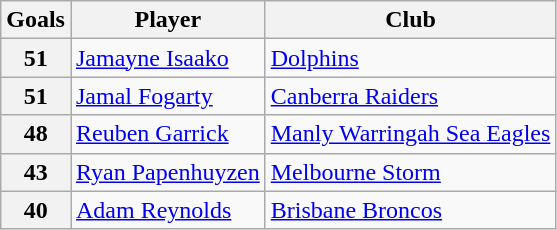<table class="wikitable" style="text-align:left;">
<tr>
<th>Goals</th>
<th>Player</th>
<th>Club</th>
</tr>
<tr>
<th>51</th>
<td><a href='#'>Jamayne Isaako</a></td>
<td><a href='#'>Dolphins</a></td>
</tr>
<tr>
<th>51</th>
<td><a href='#'>Jamal Fogarty</a></td>
<td><a href='#'>Canberra Raiders</a></td>
</tr>
<tr>
<th>48</th>
<td><a href='#'>Reuben Garrick</a></td>
<td><a href='#'>Manly Warringah Sea Eagles</a></td>
</tr>
<tr>
<th>43</th>
<td><a href='#'>Ryan Papenhuyzen</a></td>
<td><a href='#'>Melbourne Storm</a></td>
</tr>
<tr>
<th>40</th>
<td><a href='#'>Adam Reynolds</a></td>
<td><a href='#'>Brisbane Broncos</a></td>
</tr>
</table>
